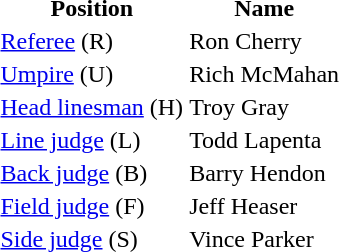<table>
<tr>
<th>Position</th>
<th>Name</th>
</tr>
<tr>
<td><a href='#'>Referee</a> (R)</td>
<td>Ron Cherry</td>
</tr>
<tr>
<td><a href='#'>Umpire</a> (U)</td>
<td>Rich McMahan</td>
</tr>
<tr>
<td><a href='#'>Head linesman</a> (H)</td>
<td>Troy Gray</td>
</tr>
<tr>
<td><a href='#'>Line judge</a> (L)</td>
<td>Todd Lapenta</td>
</tr>
<tr>
<td><a href='#'>Back judge</a> (B)</td>
<td>Barry Hendon</td>
</tr>
<tr>
<td><a href='#'>Field judge</a> (F)</td>
<td>Jeff Heaser</td>
</tr>
<tr>
<td><a href='#'>Side judge</a> (S)</td>
<td>Vince Parker</td>
</tr>
</table>
